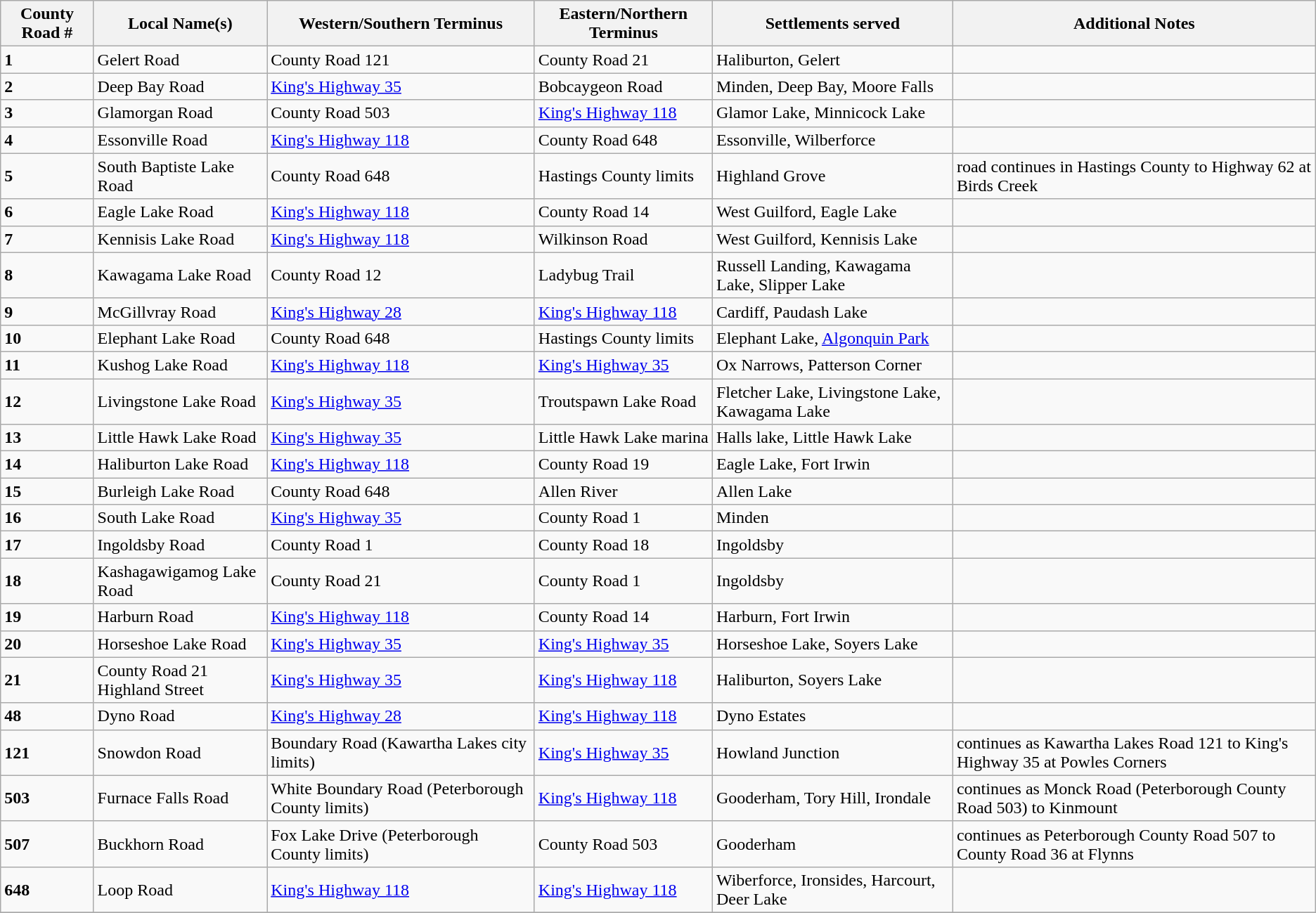<table class="wikitable">
<tr>
<th>County Road #</th>
<th>Local Name(s)</th>
<th>Western/Southern Terminus</th>
<th>Eastern/Northern Terminus</th>
<th>Settlements served</th>
<th>Additional Notes</th>
</tr>
<tr>
<td><strong>1</strong></td>
<td>Gelert Road</td>
<td>County Road 121</td>
<td>County Road 21</td>
<td>Haliburton, Gelert</td>
<td></td>
</tr>
<tr>
<td><strong>2</strong></td>
<td>Deep Bay Road</td>
<td><a href='#'>King's Highway 35</a></td>
<td>Bobcaygeon Road</td>
<td>Minden, Deep Bay, Moore Falls</td>
<td></td>
</tr>
<tr>
<td><strong>3</strong></td>
<td>Glamorgan Road</td>
<td>County Road 503</td>
<td><a href='#'>King's Highway 118</a></td>
<td>Glamor Lake, Minnicock Lake</td>
<td></td>
</tr>
<tr>
<td><strong>4</strong></td>
<td>Essonville Road</td>
<td><a href='#'>King's Highway 118</a></td>
<td>County Road 648</td>
<td>Essonville, Wilberforce</td>
<td></td>
</tr>
<tr>
<td><strong>5</strong></td>
<td>South Baptiste Lake Road</td>
<td>County Road 648</td>
<td>Hastings County limits</td>
<td>Highland Grove</td>
<td>road continues in Hastings County to Highway 62 at Birds Creek</td>
</tr>
<tr>
<td><strong>6</strong></td>
<td>Eagle Lake Road</td>
<td><a href='#'>King's Highway 118</a></td>
<td>County Road 14</td>
<td>West Guilford, Eagle Lake</td>
<td></td>
</tr>
<tr>
<td><strong>7</strong></td>
<td>Kennisis Lake Road</td>
<td><a href='#'>King's Highway 118</a></td>
<td>Wilkinson Road</td>
<td>West Guilford, Kennisis Lake</td>
<td></td>
</tr>
<tr>
<td><strong>8</strong></td>
<td>Kawagama Lake Road</td>
<td>County Road 12</td>
<td>Ladybug Trail</td>
<td>Russell Landing, Kawagama Lake, Slipper Lake</td>
<td></td>
</tr>
<tr>
<td><strong>9</strong></td>
<td>McGillvray Road</td>
<td><a href='#'>King's Highway 28</a></td>
<td><a href='#'>King's Highway 118</a></td>
<td>Cardiff, Paudash Lake</td>
<td></td>
</tr>
<tr>
<td><strong>10</strong></td>
<td>Elephant Lake Road</td>
<td>County Road 648</td>
<td>Hastings County limits</td>
<td>Elephant Lake, <a href='#'>Algonquin Park</a></td>
<td></td>
</tr>
<tr>
<td><strong>11</strong></td>
<td>Kushog Lake Road</td>
<td><a href='#'>King's Highway 118</a></td>
<td><a href='#'>King's Highway 35</a></td>
<td>Ox Narrows, Patterson Corner</td>
<td></td>
</tr>
<tr>
<td><strong>12</strong></td>
<td>Livingstone Lake Road</td>
<td><a href='#'>King's Highway 35</a></td>
<td>Troutspawn Lake Road</td>
<td>Fletcher Lake, Livingstone Lake, Kawagama Lake</td>
<td></td>
</tr>
<tr>
<td><strong>13</strong></td>
<td>Little Hawk Lake Road</td>
<td><a href='#'>King's Highway 35</a></td>
<td>Little Hawk Lake marina</td>
<td>Halls lake, Little Hawk Lake</td>
<td></td>
</tr>
<tr>
<td><strong>14</strong></td>
<td>Haliburton Lake Road</td>
<td><a href='#'>King's Highway 118</a></td>
<td>County Road 19</td>
<td>Eagle Lake, Fort Irwin</td>
<td></td>
</tr>
<tr>
<td><strong>15</strong></td>
<td>Burleigh Lake Road</td>
<td>County Road 648</td>
<td>Allen River</td>
<td>Allen Lake</td>
<td></td>
</tr>
<tr>
<td><strong>16</strong></td>
<td>South Lake Road</td>
<td><a href='#'>King's Highway 35</a></td>
<td>County Road 1</td>
<td>Minden</td>
<td></td>
</tr>
<tr>
<td><strong>17</strong></td>
<td>Ingoldsby Road</td>
<td>County Road 1</td>
<td>County Road 18</td>
<td>Ingoldsby</td>
<td></td>
</tr>
<tr>
<td><strong>18</strong></td>
<td>Kashagawigamog Lake Road</td>
<td>County Road 21</td>
<td>County Road 1</td>
<td>Ingoldsby</td>
<td></td>
</tr>
<tr>
<td><strong>19</strong></td>
<td>Harburn Road</td>
<td><a href='#'>King's Highway 118</a></td>
<td>County Road 14</td>
<td>Harburn, Fort Irwin</td>
<td></td>
</tr>
<tr>
<td><strong>20</strong></td>
<td>Horseshoe Lake Road</td>
<td><a href='#'>King's Highway 35</a></td>
<td><a href='#'>King's Highway 35</a></td>
<td>Horseshoe Lake, Soyers Lake</td>
<td></td>
</tr>
<tr>
<td><strong>21</strong></td>
<td>County Road 21 <br>Highland Street</td>
<td><a href='#'>King's Highway 35</a></td>
<td><a href='#'>King's Highway 118</a></td>
<td>Haliburton, Soyers Lake</td>
<td></td>
</tr>
<tr>
<td><strong>48</strong></td>
<td>Dyno Road</td>
<td><a href='#'>King's Highway 28</a></td>
<td><a href='#'>King's Highway 118</a></td>
<td>Dyno Estates</td>
<td></td>
</tr>
<tr>
<td><strong>121</strong></td>
<td>Snowdon Road</td>
<td>Boundary Road (Kawartha Lakes city limits)</td>
<td><a href='#'>King's Highway 35</a></td>
<td>Howland Junction</td>
<td>continues as Kawartha Lakes Road 121 to King's Highway 35 at Powles Corners</td>
</tr>
<tr>
<td><strong>503</strong></td>
<td>Furnace Falls Road</td>
<td>White Boundary Road (Peterborough County limits)</td>
<td><a href='#'>King's Highway 118</a></td>
<td>Gooderham, Tory Hill, Irondale</td>
<td>continues as Monck Road (Peterborough County Road 503) to Kinmount</td>
</tr>
<tr>
<td><strong>507</strong></td>
<td>Buckhorn Road</td>
<td>Fox Lake Drive (Peterborough County limits)</td>
<td>County Road 503</td>
<td>Gooderham</td>
<td>continues as Peterborough County Road 507 to County Road 36 at Flynns</td>
</tr>
<tr>
<td><strong>648</strong></td>
<td>Loop Road</td>
<td><a href='#'>King's Highway 118</a></td>
<td><a href='#'>King's Highway 118</a></td>
<td>Wiberforce, Ironsides, Harcourt, Deer Lake</td>
<td></td>
</tr>
<tr>
</tr>
</table>
